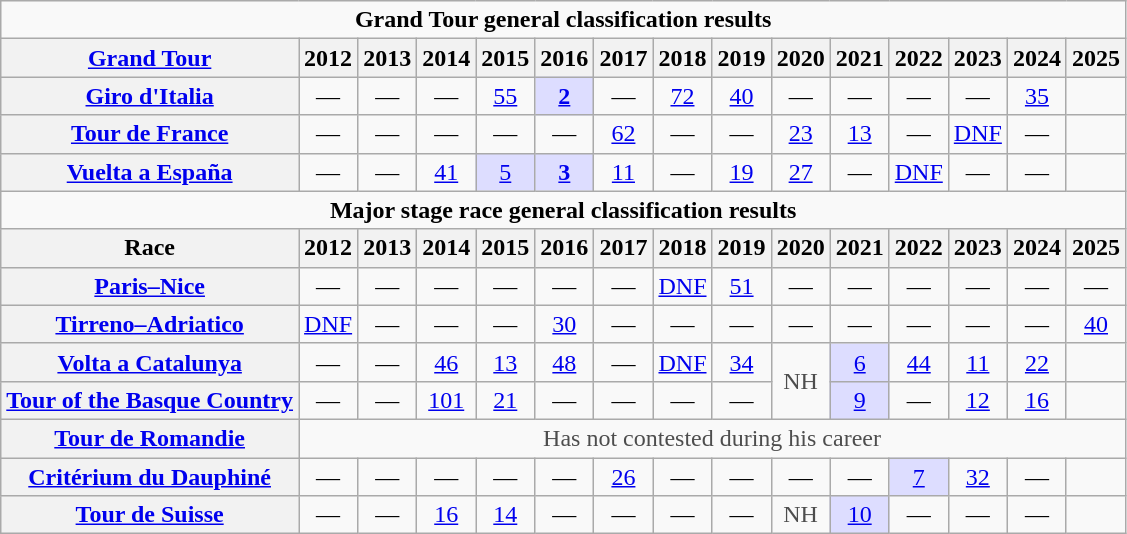<table class="wikitable plainrowheaders">
<tr>
<td colspan=15 align="center"><strong>Grand Tour general classification results</strong></td>
</tr>
<tr>
<th scope="col"><a href='#'>Grand Tour</a></th>
<th scope="col">2012</th>
<th scope="col">2013</th>
<th scope="col">2014</th>
<th scope="col">2015</th>
<th scope="col">2016</th>
<th scope="col">2017</th>
<th scope="col">2018</th>
<th scope="col">2019</th>
<th scope="col">2020</th>
<th scope="col">2021</th>
<th scope="col">2022</th>
<th scope="col">2023</th>
<th scope="col">2024</th>
<th scope="col">2025</th>
</tr>
<tr style="text-align:center;">
<th scope="row"> <a href='#'>Giro d'Italia</a></th>
<td>—</td>
<td>—</td>
<td>—</td>
<td><a href='#'>55</a></td>
<td style="background:#ddf;"><a href='#'><strong>2</strong></a></td>
<td>—</td>
<td><a href='#'>72</a></td>
<td><a href='#'>40</a></td>
<td>—</td>
<td>—</td>
<td>—</td>
<td>—</td>
<td><a href='#'>35</a></td>
<td></td>
</tr>
<tr style="text-align:center;">
<th scope="row"> <a href='#'>Tour de France</a></th>
<td>—</td>
<td>—</td>
<td>—</td>
<td>—</td>
<td>—</td>
<td><a href='#'>62</a></td>
<td>—</td>
<td>—</td>
<td><a href='#'>23</a></td>
<td><a href='#'>13</a></td>
<td>—</td>
<td><a href='#'>DNF</a></td>
<td>—</td>
<td></td>
</tr>
<tr style="text-align:center;">
<th scope="row"> <a href='#'>Vuelta a España</a></th>
<td>—</td>
<td>—</td>
<td><a href='#'>41</a></td>
<td style="background:#ddf;"><a href='#'>5</a></td>
<td style="background:#ddf;"><a href='#'><strong>3</strong></a></td>
<td><a href='#'>11</a></td>
<td>—</td>
<td><a href='#'>19</a></td>
<td><a href='#'>27</a></td>
<td>—</td>
<td><a href='#'>DNF</a></td>
<td>—</td>
<td>—</td>
<td></td>
</tr>
<tr>
<td colspan=15 align="center"><strong>Major stage race general classification results</strong></td>
</tr>
<tr>
<th scope="col">Race</th>
<th scope="col">2012</th>
<th scope="col">2013</th>
<th scope="col">2014</th>
<th scope="col">2015</th>
<th scope="col">2016</th>
<th scope="col">2017</th>
<th scope="col">2018</th>
<th scope="col">2019</th>
<th scope="col">2020</th>
<th scope="col">2021</th>
<th scope="col">2022</th>
<th scope="col">2023</th>
<th scope="col">2024</th>
<th scope="col">2025</th>
</tr>
<tr style="text-align:center;">
<th scope="row"> <a href='#'>Paris–Nice</a></th>
<td>—</td>
<td>—</td>
<td>—</td>
<td>—</td>
<td>—</td>
<td>—</td>
<td><a href='#'>DNF</a></td>
<td><a href='#'>51</a></td>
<td>—</td>
<td>—</td>
<td>—</td>
<td>—</td>
<td>—</td>
<td>—</td>
</tr>
<tr style="text-align:center;">
<th scope="row"> <a href='#'>Tirreno–Adriatico</a></th>
<td><a href='#'>DNF</a></td>
<td>—</td>
<td>—</td>
<td>—</td>
<td><a href='#'>30</a></td>
<td>—</td>
<td>—</td>
<td>—</td>
<td>—</td>
<td>—</td>
<td>—</td>
<td>—</td>
<td>—</td>
<td><a href='#'>40</a></td>
</tr>
<tr style="text-align:center;">
<th scope="row"> <a href='#'>Volta a Catalunya</a></th>
<td>—</td>
<td>—</td>
<td><a href='#'>46</a></td>
<td><a href='#'>13</a></td>
<td><a href='#'>48</a></td>
<td>—</td>
<td><a href='#'>DNF</a></td>
<td><a href='#'>34</a></td>
<td style="color:#4d4d4d;" rowspan=2>NH</td>
<td style="background:#ddf;"><a href='#'>6</a></td>
<td><a href='#'>44</a></td>
<td><a href='#'>11</a></td>
<td><a href='#'>22</a></td>
<td></td>
</tr>
<tr style="text-align:center;">
<th scope="row"> <a href='#'>Tour of the Basque Country</a></th>
<td>—</td>
<td>—</td>
<td><a href='#'>101</a></td>
<td><a href='#'>21</a></td>
<td>—</td>
<td>—</td>
<td>—</td>
<td>—</td>
<td style="background:#ddf;"><a href='#'>9</a></td>
<td>—</td>
<td><a href='#'>12</a></td>
<td><a href='#'>16</a></td>
<td></td>
</tr>
<tr style="text-align:center;">
<th scope="row"> <a href='#'>Tour de Romandie</a></th>
<td style="color:#4d4d4d;" colspan=14>Has not contested during his career</td>
</tr>
<tr style="text-align:center;">
<th scope="row"> <a href='#'>Critérium du Dauphiné</a></th>
<td>—</td>
<td>—</td>
<td>—</td>
<td>—</td>
<td>—</td>
<td><a href='#'>26</a></td>
<td>—</td>
<td>—</td>
<td>—</td>
<td>—</td>
<td style="background:#ddf;"><a href='#'>7</a></td>
<td><a href='#'>32</a></td>
<td>—</td>
<td></td>
</tr>
<tr style="text-align:center;">
<th scope="row"> <a href='#'>Tour de Suisse</a></th>
<td>—</td>
<td>—</td>
<td><a href='#'>16</a></td>
<td><a href='#'>14</a></td>
<td>—</td>
<td>—</td>
<td>—</td>
<td>—</td>
<td style="color:#4d4d4d;">NH</td>
<td style="background:#ddf;"><a href='#'>10</a></td>
<td>—</td>
<td>—</td>
<td>—</td>
<td></td>
</tr>
</table>
